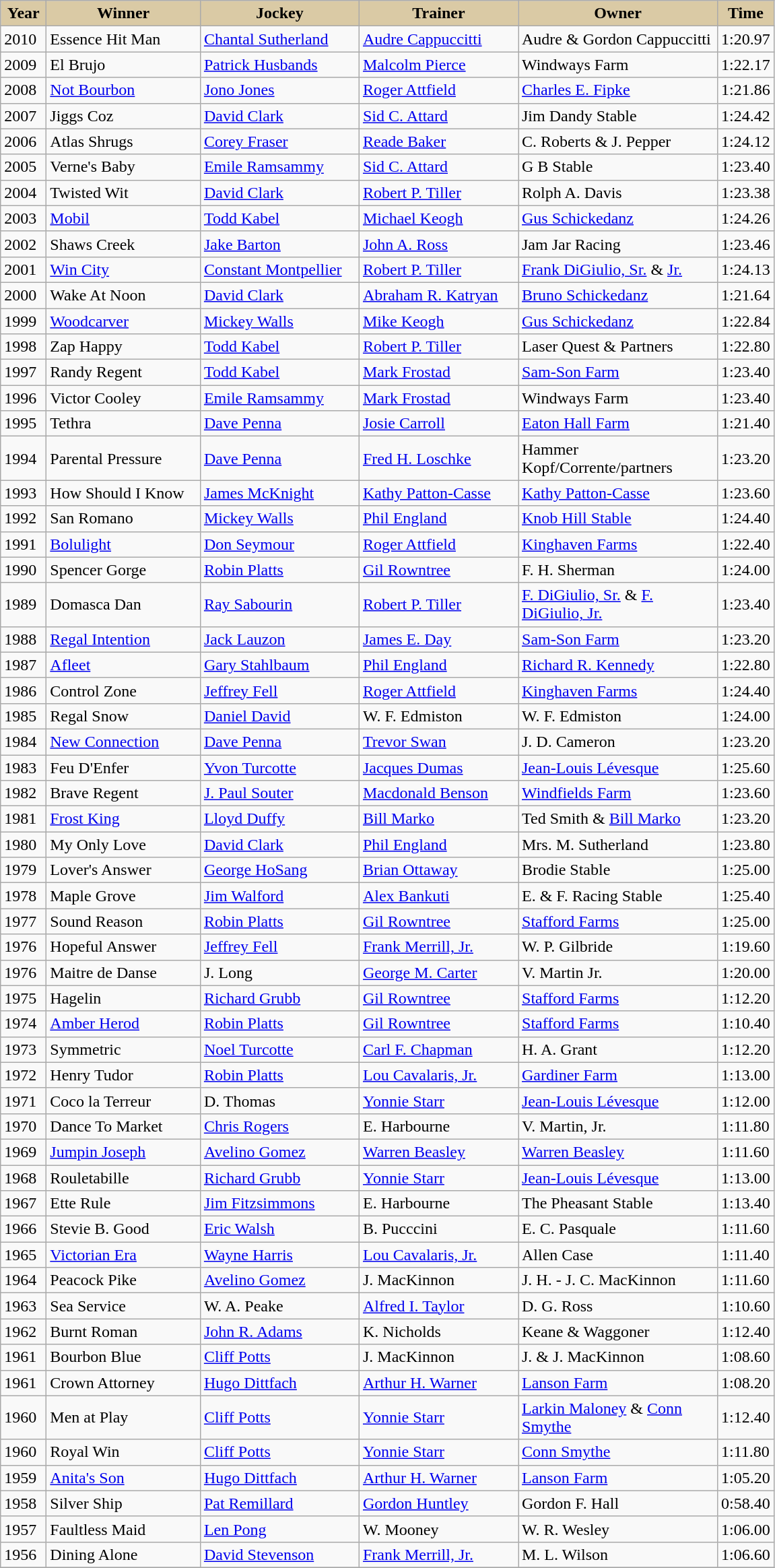<table class="wikitable sortable">
<tr>
<th style="background-color:#DACAA5; width:38px">Year<br></th>
<th style="background-color:#DACAA5; width:145px">Winner<br></th>
<th style="background-color:#DACAA5; width:150px">Jockey<br></th>
<th style="background-color:#DACAA5; width:150px">Trainer<br></th>
<th style="background-color:#DACAA5; width:190px">Owner<br></th>
<th style="background-color:#DACAA5">Time</th>
</tr>
<tr>
<td>2010</td>
<td>Essence Hit Man</td>
<td><a href='#'>Chantal Sutherland</a></td>
<td><a href='#'>Audre Cappuccitti</a></td>
<td>Audre & Gordon Cappuccitti</td>
<td>1:20.97</td>
</tr>
<tr>
<td>2009</td>
<td>El Brujo</td>
<td><a href='#'>Patrick Husbands</a></td>
<td><a href='#'>Malcolm Pierce</a></td>
<td>Windways Farm</td>
<td>1:22.17</td>
</tr>
<tr>
<td>2008</td>
<td><a href='#'>Not Bourbon</a></td>
<td><a href='#'>Jono Jones</a></td>
<td><a href='#'>Roger Attfield</a></td>
<td><a href='#'>Charles E. Fipke</a></td>
<td>1:21.86</td>
</tr>
<tr>
<td>2007</td>
<td>Jiggs Coz</td>
<td><a href='#'>David Clark</a></td>
<td><a href='#'>Sid C. Attard</a></td>
<td>Jim Dandy Stable</td>
<td>1:24.42</td>
</tr>
<tr>
<td>2006</td>
<td>Atlas Shrugs</td>
<td><a href='#'>Corey Fraser</a></td>
<td><a href='#'>Reade Baker</a></td>
<td>C. Roberts & J. Pepper</td>
<td>1:24.12</td>
</tr>
<tr>
<td>2005</td>
<td>Verne's Baby</td>
<td><a href='#'>Emile Ramsammy</a></td>
<td><a href='#'>Sid C. Attard</a></td>
<td>G B Stable</td>
<td>1:23.40</td>
</tr>
<tr>
<td>2004</td>
<td>Twisted Wit</td>
<td><a href='#'>David Clark</a></td>
<td><a href='#'>Robert P. Tiller</a></td>
<td>Rolph A. Davis</td>
<td>1:23.38</td>
</tr>
<tr>
<td>2003</td>
<td><a href='#'>Mobil</a></td>
<td><a href='#'>Todd Kabel</a></td>
<td><a href='#'>Michael Keogh</a></td>
<td><a href='#'>Gus Schickedanz</a></td>
<td>1:24.26</td>
</tr>
<tr>
<td>2002</td>
<td>Shaws Creek</td>
<td><a href='#'>Jake Barton</a></td>
<td><a href='#'>John A. Ross</a></td>
<td>Jam Jar Racing</td>
<td>1:23.46</td>
</tr>
<tr>
<td>2001</td>
<td><a href='#'>Win City</a></td>
<td><a href='#'>Constant Montpellier</a></td>
<td><a href='#'>Robert P. Tiller</a></td>
<td><a href='#'>Frank DiGiulio, Sr.</a> & <a href='#'>Jr.</a></td>
<td>1:24.13</td>
</tr>
<tr>
<td>2000</td>
<td>Wake At Noon</td>
<td><a href='#'>David Clark</a></td>
<td><a href='#'>Abraham R. Katryan</a></td>
<td><a href='#'>Bruno Schickedanz</a></td>
<td>1:21.64</td>
</tr>
<tr>
<td>1999</td>
<td><a href='#'>Woodcarver</a></td>
<td><a href='#'>Mickey Walls</a></td>
<td><a href='#'>Mike Keogh</a></td>
<td><a href='#'>Gus Schickedanz</a></td>
<td>1:22.84</td>
</tr>
<tr>
<td>1998</td>
<td>Zap Happy</td>
<td><a href='#'>Todd Kabel</a></td>
<td><a href='#'>Robert P. Tiller</a></td>
<td>Laser Quest & Partners</td>
<td>1:22.80</td>
</tr>
<tr>
<td>1997</td>
<td>Randy Regent</td>
<td><a href='#'>Todd Kabel</a></td>
<td><a href='#'>Mark Frostad</a></td>
<td><a href='#'>Sam-Son Farm</a></td>
<td>1:23.40</td>
</tr>
<tr>
<td>1996</td>
<td>Victor Cooley</td>
<td><a href='#'>Emile Ramsammy</a></td>
<td><a href='#'>Mark Frostad</a></td>
<td>Windways Farm</td>
<td>1:23.40</td>
</tr>
<tr>
<td>1995</td>
<td>Tethra</td>
<td><a href='#'>Dave Penna</a></td>
<td><a href='#'>Josie Carroll</a></td>
<td><a href='#'>Eaton Hall Farm</a></td>
<td>1:21.40</td>
</tr>
<tr>
<td>1994</td>
<td>Parental Pressure</td>
<td><a href='#'>Dave Penna</a></td>
<td><a href='#'>Fred H. Loschke</a></td>
<td>Hammer Kopf/Corrente/partners</td>
<td>1:23.20</td>
</tr>
<tr>
<td>1993</td>
<td>How Should I Know</td>
<td><a href='#'>James McKnight</a></td>
<td><a href='#'>Kathy Patton-Casse</a></td>
<td><a href='#'>Kathy Patton-Casse</a></td>
<td>1:23.60</td>
</tr>
<tr>
<td>1992</td>
<td>San Romano</td>
<td><a href='#'>Mickey Walls</a></td>
<td><a href='#'>Phil England</a></td>
<td><a href='#'>Knob Hill Stable</a></td>
<td>1:24.40</td>
</tr>
<tr>
<td>1991</td>
<td><a href='#'>Bolulight</a></td>
<td><a href='#'>Don Seymour</a></td>
<td><a href='#'>Roger Attfield</a></td>
<td><a href='#'>Kinghaven Farms</a></td>
<td>1:22.40</td>
</tr>
<tr>
<td>1990</td>
<td>Spencer Gorge</td>
<td><a href='#'>Robin Platts</a></td>
<td><a href='#'>Gil Rowntree</a></td>
<td>F. H. Sherman</td>
<td>1:24.00</td>
</tr>
<tr>
<td>1989</td>
<td>Domasca Dan</td>
<td><a href='#'>Ray Sabourin</a></td>
<td><a href='#'>Robert P. Tiller</a></td>
<td><a href='#'>F. DiGiulio, Sr.</a> & <a href='#'>F. DiGiulio, Jr.</a></td>
<td>1:23.40</td>
</tr>
<tr>
<td>1988</td>
<td><a href='#'>Regal Intention</a></td>
<td><a href='#'>Jack Lauzon</a></td>
<td><a href='#'>James E. Day</a></td>
<td><a href='#'>Sam-Son Farm</a></td>
<td>1:23.20</td>
</tr>
<tr>
<td>1987</td>
<td><a href='#'>Afleet</a></td>
<td><a href='#'>Gary Stahlbaum</a></td>
<td><a href='#'>Phil England</a></td>
<td><a href='#'>Richard R. Kennedy</a></td>
<td>1:22.80</td>
</tr>
<tr>
<td>1986</td>
<td>Control Zone</td>
<td><a href='#'>Jeffrey Fell</a></td>
<td><a href='#'>Roger Attfield</a></td>
<td><a href='#'>Kinghaven Farms</a></td>
<td>1:24.40</td>
</tr>
<tr>
<td>1985</td>
<td>Regal Snow</td>
<td><a href='#'>Daniel David</a></td>
<td>W. F. Edmiston</td>
<td>W. F. Edmiston</td>
<td>1:24.00</td>
</tr>
<tr>
<td>1984</td>
<td><a href='#'>New Connection</a></td>
<td><a href='#'>Dave Penna</a></td>
<td><a href='#'>Trevor Swan</a></td>
<td>J. D. Cameron</td>
<td>1:23.20</td>
</tr>
<tr>
<td>1983</td>
<td>Feu D'Enfer</td>
<td><a href='#'>Yvon Turcotte</a></td>
<td><a href='#'>Jacques Dumas</a></td>
<td><a href='#'>Jean-Louis Lévesque</a></td>
<td>1:25.60</td>
</tr>
<tr>
<td>1982</td>
<td>Brave Regent</td>
<td><a href='#'>J. Paul Souter</a></td>
<td><a href='#'>Macdonald Benson</a></td>
<td><a href='#'>Windfields Farm</a></td>
<td>1:23.60</td>
</tr>
<tr>
<td>1981</td>
<td><a href='#'>Frost King</a></td>
<td><a href='#'>Lloyd Duffy</a></td>
<td><a href='#'>Bill Marko</a></td>
<td>Ted Smith & <a href='#'>Bill Marko</a></td>
<td>1:23.20</td>
</tr>
<tr>
<td>1980</td>
<td>My Only Love</td>
<td><a href='#'>David Clark</a></td>
<td><a href='#'>Phil England</a></td>
<td>Mrs. M. Sutherland</td>
<td>1:23.80</td>
</tr>
<tr>
<td>1979</td>
<td>Lover's Answer</td>
<td><a href='#'>George HoSang</a></td>
<td><a href='#'>Brian Ottaway</a></td>
<td>Brodie Stable</td>
<td>1:25.00</td>
</tr>
<tr>
<td>1978</td>
<td>Maple Grove</td>
<td><a href='#'>Jim Walford</a></td>
<td><a href='#'>Alex Bankuti</a></td>
<td>E. & F. Racing Stable</td>
<td>1:25.40</td>
</tr>
<tr>
<td>1977</td>
<td>Sound Reason</td>
<td><a href='#'>Robin Platts</a></td>
<td><a href='#'>Gil Rowntree</a></td>
<td><a href='#'>Stafford Farms</a></td>
<td>1:25.00</td>
</tr>
<tr>
<td>1976</td>
<td>Hopeful Answer</td>
<td><a href='#'>Jeffrey Fell</a></td>
<td><a href='#'>Frank Merrill, Jr.</a></td>
<td>W. P. Gilbride</td>
<td>1:19.60</td>
</tr>
<tr>
<td>1976</td>
<td>Maitre de Danse</td>
<td>J. Long</td>
<td><a href='#'>George M. Carter</a></td>
<td>V. Martin Jr.</td>
<td>1:20.00</td>
</tr>
<tr>
<td>1975</td>
<td>Hagelin</td>
<td><a href='#'>Richard Grubb</a></td>
<td><a href='#'>Gil Rowntree</a></td>
<td><a href='#'>Stafford Farms</a></td>
<td>1:12.20</td>
</tr>
<tr>
<td>1974</td>
<td><a href='#'>Amber Herod</a></td>
<td><a href='#'>Robin Platts</a></td>
<td><a href='#'>Gil Rowntree</a></td>
<td><a href='#'>Stafford Farms</a></td>
<td>1:10.40</td>
</tr>
<tr>
<td>1973</td>
<td>Symmetric</td>
<td><a href='#'>Noel Turcotte</a></td>
<td><a href='#'>Carl F. Chapman</a></td>
<td>H. A. Grant</td>
<td>1:12.20</td>
</tr>
<tr>
<td>1972</td>
<td>Henry Tudor</td>
<td><a href='#'>Robin Platts</a></td>
<td><a href='#'>Lou Cavalaris, Jr.</a></td>
<td><a href='#'>Gardiner Farm</a></td>
<td>1:13.00</td>
</tr>
<tr>
<td>1971</td>
<td>Coco la Terreur</td>
<td>D. Thomas</td>
<td><a href='#'>Yonnie Starr</a></td>
<td><a href='#'>Jean-Louis Lévesque</a></td>
<td>1:12.00</td>
</tr>
<tr>
<td>1970</td>
<td>Dance To Market</td>
<td><a href='#'>Chris Rogers</a></td>
<td>E. Harbourne</td>
<td>V. Martin, Jr.</td>
<td>1:11.80</td>
</tr>
<tr>
<td>1969</td>
<td><a href='#'>Jumpin Joseph</a></td>
<td><a href='#'>Avelino Gomez</a></td>
<td><a href='#'>Warren Beasley</a></td>
<td><a href='#'>Warren Beasley</a></td>
<td>1:11.60</td>
</tr>
<tr>
<td>1968</td>
<td>Rouletabille</td>
<td><a href='#'>Richard Grubb</a></td>
<td><a href='#'>Yonnie Starr</a></td>
<td><a href='#'>Jean-Louis Lévesque</a></td>
<td>1:13.00</td>
</tr>
<tr>
<td>1967</td>
<td>Ette Rule</td>
<td><a href='#'>Jim Fitzsimmons</a></td>
<td>E. Harbourne</td>
<td>The Pheasant Stable</td>
<td>1:13.40</td>
</tr>
<tr>
<td>1966</td>
<td>Stevie B. Good</td>
<td><a href='#'>Eric Walsh</a></td>
<td>B. Pucccini</td>
<td>E. C. Pasquale</td>
<td>1:11.60</td>
</tr>
<tr>
<td>1965</td>
<td><a href='#'>Victorian Era</a></td>
<td><a href='#'>Wayne Harris</a></td>
<td><a href='#'>Lou Cavalaris, Jr.</a></td>
<td>Allen Case</td>
<td>1:11.40</td>
</tr>
<tr>
<td>1964</td>
<td>Peacock Pike</td>
<td><a href='#'>Avelino Gomez</a></td>
<td>J. MacKinnon</td>
<td>J. H. - J. C. MacKinnon</td>
<td>1:11.60</td>
</tr>
<tr>
<td>1963</td>
<td>Sea Service</td>
<td>W. A. Peake</td>
<td><a href='#'>Alfred I. Taylor</a></td>
<td>D. G. Ross</td>
<td>1:10.60</td>
</tr>
<tr>
<td>1962</td>
<td>Burnt Roman</td>
<td><a href='#'>John R. Adams</a></td>
<td>K. Nicholds</td>
<td>Keane & Waggoner</td>
<td>1:12.40</td>
</tr>
<tr>
<td>1961</td>
<td>Bourbon Blue</td>
<td><a href='#'>Cliff Potts</a></td>
<td>J. MacKinnon</td>
<td>J. & J. MacKinnon</td>
<td>1:08.60</td>
</tr>
<tr>
<td>1961</td>
<td>Crown Attorney</td>
<td><a href='#'>Hugo Dittfach</a></td>
<td><a href='#'>Arthur H. Warner</a></td>
<td><a href='#'>Lanson Farm</a></td>
<td>1:08.20</td>
</tr>
<tr>
<td>1960</td>
<td>Men at Play</td>
<td><a href='#'>Cliff Potts</a></td>
<td><a href='#'>Yonnie Starr</a></td>
<td><a href='#'>Larkin Maloney</a> & <a href='#'>Conn Smythe</a></td>
<td>1:12.40</td>
</tr>
<tr>
<td>1960</td>
<td>Royal Win</td>
<td><a href='#'>Cliff Potts</a></td>
<td><a href='#'>Yonnie Starr</a></td>
<td><a href='#'>Conn Smythe</a></td>
<td>1:11.80</td>
</tr>
<tr>
<td>1959</td>
<td><a href='#'>Anita's Son</a></td>
<td><a href='#'>Hugo Dittfach</a></td>
<td><a href='#'>Arthur H. Warner</a></td>
<td><a href='#'>Lanson Farm</a></td>
<td>1:05.20</td>
</tr>
<tr>
<td>1958</td>
<td>Silver Ship</td>
<td><a href='#'>Pat Remillard</a></td>
<td><a href='#'>Gordon Huntley</a></td>
<td>Gordon F. Hall</td>
<td>0:58.40</td>
</tr>
<tr>
<td>1957</td>
<td>Faultless Maid</td>
<td><a href='#'>Len Pong</a></td>
<td>W. Mooney</td>
<td>W. R. Wesley</td>
<td>1:06.00</td>
</tr>
<tr>
<td>1956</td>
<td>Dining Alone</td>
<td><a href='#'>David Stevenson</a></td>
<td><a href='#'>Frank Merrill, Jr.</a></td>
<td>M. L. Wilson</td>
<td>1:06.60</td>
</tr>
<tr>
</tr>
</table>
